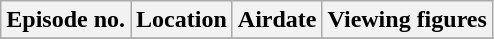<table class="wikitable">
<tr>
<th>Episode no.</th>
<th>Location</th>
<th>Airdate</th>
<th>Viewing figures</th>
</tr>
<tr>
</tr>
</table>
